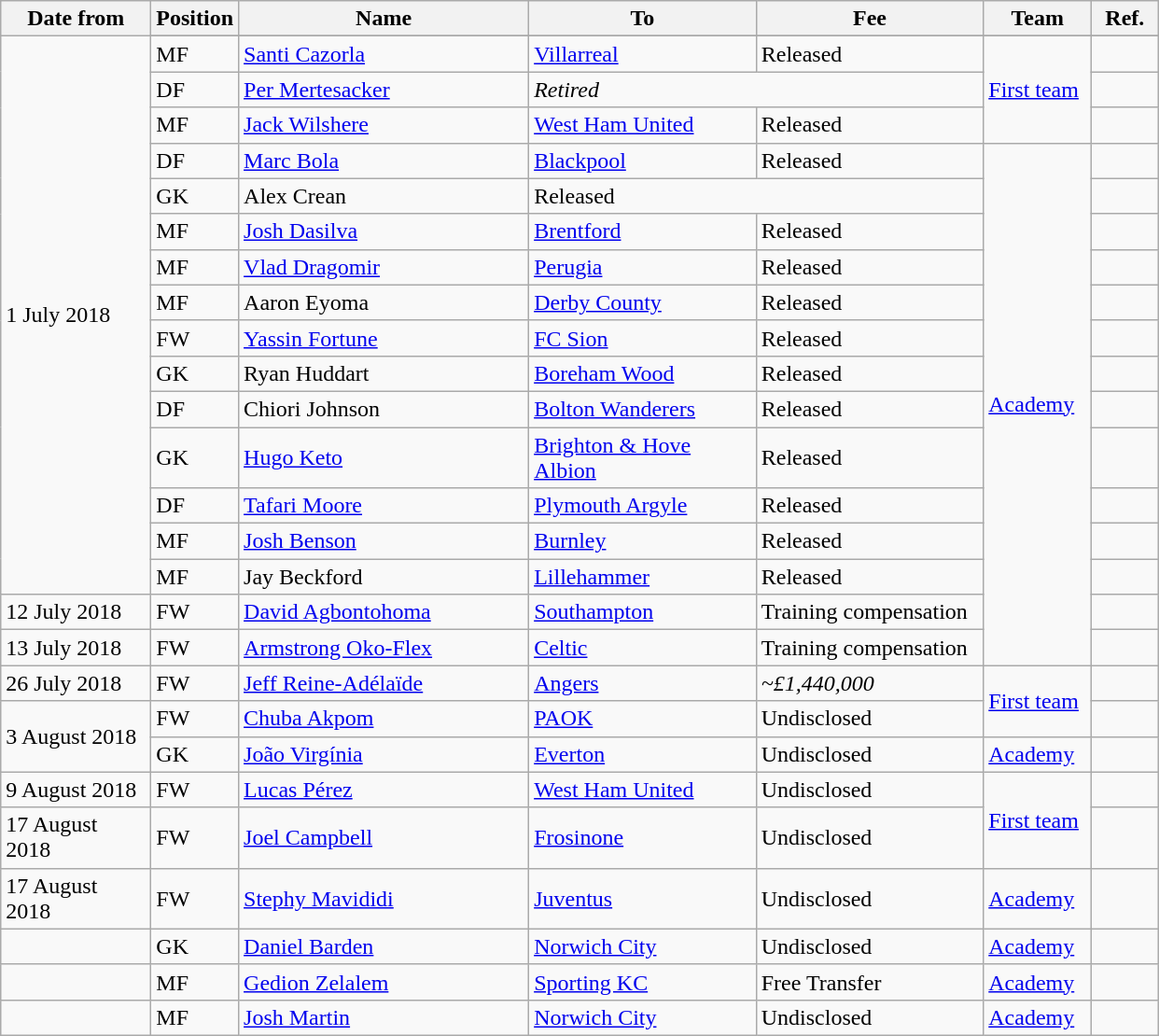<table class="wikitable">
<tr>
<th style="width:100px">Date from</th>
<th style="width:50px">Position</th>
<th style="width:200px">Name</th>
<th style="width:155px">To</th>
<th style="width:155px">Fee</th>
<th style="width:70px">Team</th>
<th style="width:40px">Ref.</th>
</tr>
<tr>
<td rowspan=16>1 July 2018</td>
</tr>
<tr>
<td>MF</td>
<td> <a href='#'>Santi Cazorla</a></td>
<td> <a href='#'>Villarreal</a></td>
<td>Released</td>
<td rowspan=3><a href='#'>First team</a></td>
<td></td>
</tr>
<tr>
<td>DF</td>
<td> <a href='#'>Per Mertesacker</a></td>
<td colspan=2><em>Retired</em></td>
<td></td>
</tr>
<tr>
<td>MF</td>
<td> <a href='#'>Jack Wilshere</a></td>
<td> <a href='#'>West Ham United</a></td>
<td>Released</td>
<td></td>
</tr>
<tr>
<td>DF</td>
<td> <a href='#'>Marc Bola</a></td>
<td> <a href='#'>Blackpool</a></td>
<td>Released</td>
<td rowspan=14><a href='#'>Academy</a></td>
<td></td>
</tr>
<tr>
<td>GK</td>
<td> Alex Crean</td>
<td colspan=2>Released</td>
<td></td>
</tr>
<tr>
<td>MF</td>
<td> <a href='#'>Josh Dasilva</a></td>
<td> <a href='#'>Brentford</a></td>
<td>Released</td>
<td></td>
</tr>
<tr>
<td>MF</td>
<td> <a href='#'>Vlad Dragomir</a></td>
<td> <a href='#'>Perugia</a></td>
<td>Released</td>
<td></td>
</tr>
<tr>
<td>MF</td>
<td> Aaron Eyoma</td>
<td> <a href='#'>Derby County</a></td>
<td>Released</td>
<td></td>
</tr>
<tr>
<td>FW</td>
<td> <a href='#'>Yassin Fortune</a></td>
<td> <a href='#'>FC Sion</a></td>
<td>Released</td>
<td></td>
</tr>
<tr>
<td>GK</td>
<td> Ryan Huddart</td>
<td> <a href='#'>Boreham Wood</a></td>
<td>Released</td>
<td></td>
</tr>
<tr>
<td>DF</td>
<td> Chiori Johnson</td>
<td> <a href='#'>Bolton Wanderers</a></td>
<td>Released</td>
<td></td>
</tr>
<tr>
<td>GK</td>
<td> <a href='#'>Hugo Keto</a></td>
<td> <a href='#'>Brighton & Hove Albion</a></td>
<td>Released</td>
<td></td>
</tr>
<tr>
<td>DF</td>
<td> <a href='#'>Tafari Moore</a></td>
<td> <a href='#'>Plymouth Argyle</a></td>
<td>Released</td>
<td></td>
</tr>
<tr>
<td>MF</td>
<td> <a href='#'>Josh Benson</a></td>
<td> <a href='#'>Burnley</a></td>
<td>Released</td>
<td></td>
</tr>
<tr>
<td>MF</td>
<td> Jay Beckford</td>
<td> <a href='#'>Lillehammer</a></td>
<td>Released</td>
<td></td>
</tr>
<tr>
<td>12 July 2018</td>
<td>FW</td>
<td> <a href='#'>David Agbontohoma</a></td>
<td> <a href='#'>Southampton</a></td>
<td>Training compensation</td>
<td></td>
</tr>
<tr>
<td>13 July 2018</td>
<td>FW</td>
<td> <a href='#'>Armstrong Oko-Flex</a></td>
<td> <a href='#'>Celtic</a></td>
<td>Training compensation</td>
<td></td>
</tr>
<tr>
<td>26 July 2018</td>
<td>FW</td>
<td> <a href='#'>Jeff Reine-Adélaïde</a></td>
<td> <a href='#'>Angers</a></td>
<td><em>~£1,440,000</em></td>
<td rowspan=2><a href='#'>First team</a></td>
<td></td>
</tr>
<tr>
<td rowspan=2>3 August 2018</td>
<td>FW</td>
<td> <a href='#'>Chuba Akpom</a></td>
<td> <a href='#'>PAOK</a></td>
<td>Undisclosed</td>
<td></td>
</tr>
<tr>
<td>GK</td>
<td> <a href='#'>João Virgínia</a></td>
<td> <a href='#'>Everton</a></td>
<td>Undisclosed</td>
<td><a href='#'>Academy</a></td>
<td></td>
</tr>
<tr>
<td>9 August 2018</td>
<td>FW</td>
<td> <a href='#'>Lucas Pérez</a></td>
<td> <a href='#'>West Ham United</a></td>
<td>Undisclosed</td>
<td rowspan = 2><a href='#'>First team</a></td>
<td></td>
</tr>
<tr>
<td>17 August 2018</td>
<td>FW</td>
<td> <a href='#'>Joel Campbell</a></td>
<td> <a href='#'>Frosinone</a></td>
<td>Undisclosed</td>
<td></td>
</tr>
<tr>
<td>17 August 2018</td>
<td>FW</td>
<td> <a href='#'>Stephy Mavididi</a></td>
<td> <a href='#'>Juventus</a></td>
<td>Undisclosed</td>
<td><a href='#'>Academy</a></td>
<td></td>
</tr>
<tr>
<td></td>
<td>GK</td>
<td> <a href='#'>Daniel Barden</a></td>
<td> <a href='#'>Norwich City</a></td>
<td>Undisclosed</td>
<td><a href='#'>Academy</a></td>
<td></td>
</tr>
<tr>
<td></td>
<td>MF</td>
<td> <a href='#'>Gedion Zelalem</a></td>
<td> <a href='#'>Sporting KC</a></td>
<td>Free Transfer</td>
<td><a href='#'>Academy</a></td>
<td></td>
</tr>
<tr>
<td></td>
<td>MF</td>
<td> <a href='#'>Josh Martin</a></td>
<td> <a href='#'>Norwich City</a></td>
<td>Undisclosed</td>
<td><a href='#'>Academy</a></td>
<td></td>
</tr>
</table>
